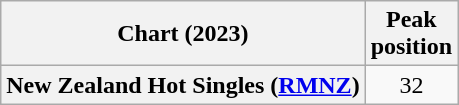<table class="wikitable plainrowheaders" style="text-align:center">
<tr>
<th scope="col">Chart (2023)</th>
<th scope="col">Peak<br>position</th>
</tr>
<tr>
<th scope="row">New Zealand Hot Singles (<a href='#'>RMNZ</a>)</th>
<td>32</td>
</tr>
</table>
